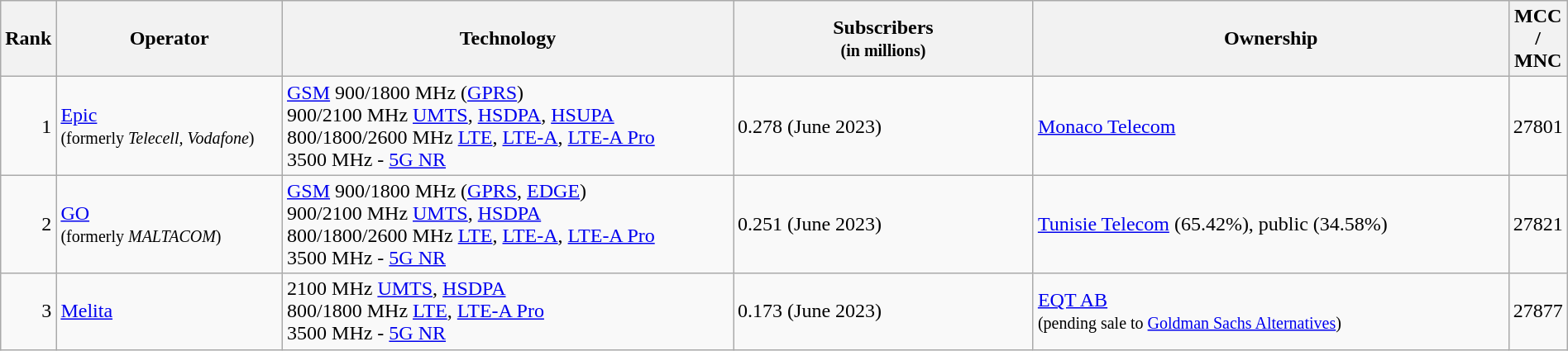<table class="wikitable" style="width:100%;">
<tr>
<th style="width:3%;">Rank</th>
<th style="width:15%;">Operator</th>
<th style="width:30%;">Technology</th>
<th style="width:20%;">Subscribers<br><small>(in millions)</small></th>
<th style="width:32%;">Ownership</th>
<th>MCC / MNC</th>
</tr>
<tr>
<td align=right>1</td>
<td><a href='#'>Epic</a> <br> <small>(formerly <em>Telecell, Vodafone</em>)</small></td>
<td><a href='#'>GSM</a> 900/1800 MHz (<a href='#'>GPRS</a>) <br>900/2100 MHz <a href='#'>UMTS</a>, <a href='#'>HSDPA</a>, <a href='#'>HSUPA</a><br>800/1800/2600 MHz <a href='#'>LTE</a>, <a href='#'>LTE-A</a>, <a href='#'>LTE-A Pro</a><br>3500 MHz - <a href='#'>5G NR</a></td>
<td>0.278 (June 2023)</td>
<td><a href='#'>Monaco Telecom</a></td>
<td>27801</td>
</tr>
<tr>
<td align=right>2</td>
<td><a href='#'>GO</a> <br> <small>(formerly <em>MALTACOM</em>)</small></td>
<td><a href='#'>GSM</a> 900/1800 MHz (<a href='#'>GPRS</a>, <a href='#'>EDGE</a>) <br>900/2100 MHz <a href='#'>UMTS</a>, <a href='#'>HSDPA</a><br>800/1800/2600 MHz <a href='#'>LTE</a>, <a href='#'>LTE-A</a>, <a href='#'>LTE-A Pro</a><br>3500 MHz - <a href='#'>5G NR</a></td>
<td>0.251 (June 2023)</td>
<td><a href='#'>Tunisie Telecom</a> (65.42%), public (34.58%)</td>
<td>27821</td>
</tr>
<tr>
<td align=right>3</td>
<td><a href='#'>Melita</a></td>
<td>2100 MHz <a href='#'>UMTS</a>, <a href='#'>HSDPA</a><br>800/1800 MHz <a href='#'>LTE</a>, <a href='#'>LTE-A Pro</a><br>3500 MHz - <a href='#'>5G NR</a></td>
<td>0.173 (June 2023)</td>
<td><a href='#'>EQT AB</a><br> <small>(pending sale to <a href='#'>Goldman Sachs Alternatives</a>)</small></td>
<td>27877</td>
</tr>
</table>
